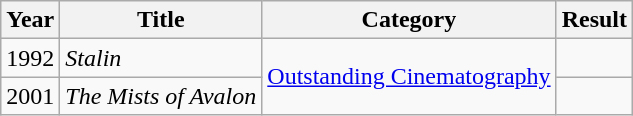<table class="wikitable">
<tr>
<th>Year</th>
<th>Title</th>
<th>Category</th>
<th>Result</th>
</tr>
<tr>
<td>1992</td>
<td><em>Stalin</em></td>
<td rowspan=2><a href='#'>Outstanding Cinematography</a></td>
<td></td>
</tr>
<tr>
<td>2001</td>
<td><em>The Mists of Avalon</em></td>
<td></td>
</tr>
</table>
